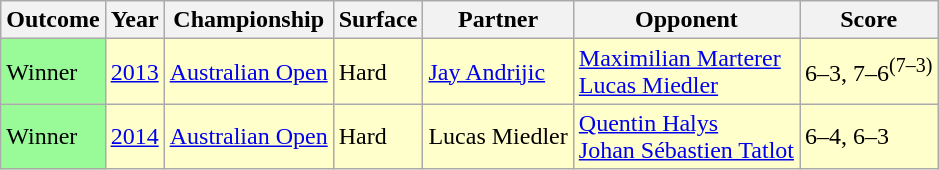<table class="sortable wikitable">
<tr>
<th>Outcome</th>
<th>Year</th>
<th>Championship</th>
<th>Surface</th>
<th>Partner</th>
<th>Opponent</th>
<th>Score</th>
</tr>
<tr style="background:#ffc;">
<td style="background:#98fb98;">Winner</td>
<td><a href='#'>2013</a></td>
<td><a href='#'>Australian Open</a></td>
<td>Hard</td>
<td> <a href='#'>Jay Andrijic</a></td>
<td> <a href='#'>Maximilian Marterer</a><br> <a href='#'>Lucas Miedler</a></td>
<td>6–3, 7–6<sup>(7–3)</sup></td>
</tr>
<tr style="background:#ffc;">
<td style="background:#98fb98;">Winner</td>
<td><a href='#'>2014</a></td>
<td><a href='#'>Australian Open</a></td>
<td>Hard</td>
<td> Lucas Miedler</td>
<td> <a href='#'>Quentin Halys</a><br> <a href='#'>Johan Sébastien Tatlot</a></td>
<td>6–4, 6–3</td>
</tr>
</table>
